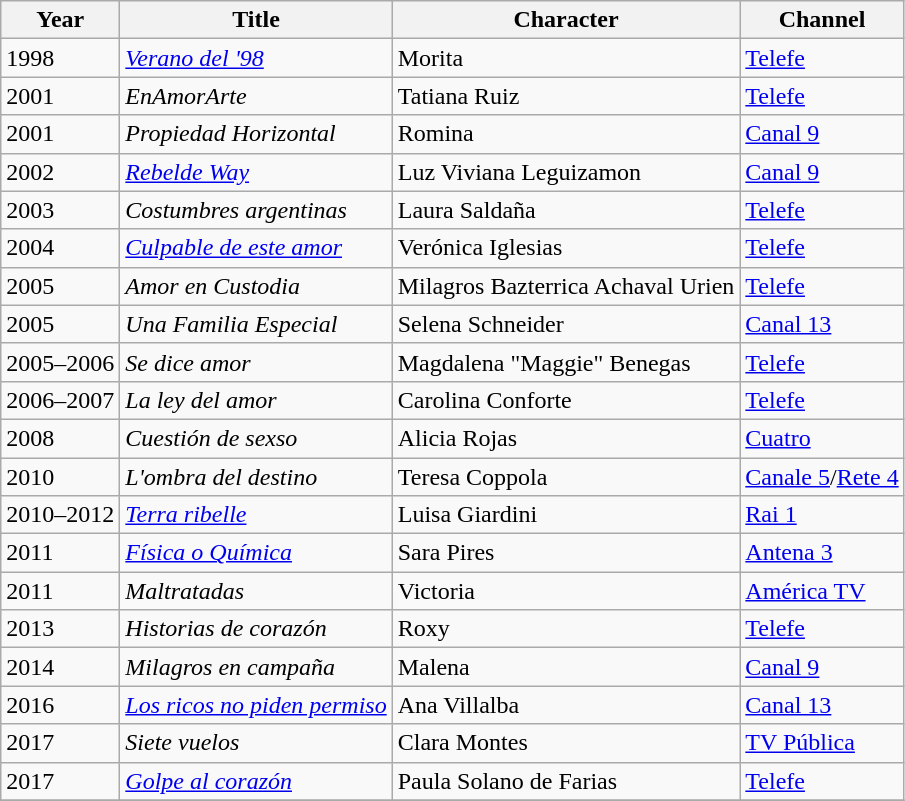<table class="wikitable">
<tr>
<th>Year</th>
<th>Title</th>
<th>Character</th>
<th>Channel</th>
</tr>
<tr>
<td>1998</td>
<td><em><a href='#'>Verano del '98</a></em></td>
<td>Morita</td>
<td><a href='#'>Telefe</a></td>
</tr>
<tr>
<td>2001</td>
<td><em>EnAmorArte</em></td>
<td>Tatiana Ruiz</td>
<td><a href='#'>Telefe</a></td>
</tr>
<tr>
<td>2001</td>
<td><em>Propiedad Horizontal</em></td>
<td>Romina</td>
<td><a href='#'>Canal 9</a></td>
</tr>
<tr>
<td>2002</td>
<td><em><a href='#'>Rebelde Way</a></em></td>
<td>Luz Viviana Leguizamon</td>
<td><a href='#'>Canal 9</a></td>
</tr>
<tr>
<td>2003</td>
<td><em>Costumbres argentinas</em></td>
<td>Laura Saldaña</td>
<td><a href='#'>Telefe</a></td>
</tr>
<tr>
<td>2004</td>
<td><em><a href='#'>Culpable de este amor</a></em></td>
<td>Verónica Iglesias</td>
<td><a href='#'>Telefe</a></td>
</tr>
<tr>
<td>2005</td>
<td><em>Amor en Custodia</em></td>
<td>Milagros Bazterrica Achaval Urien</td>
<td><a href='#'>Telefe</a></td>
</tr>
<tr>
<td>2005</td>
<td><em>Una Familia Especial</em></td>
<td>Selena Schneider</td>
<td><a href='#'>Canal 13</a></td>
</tr>
<tr>
<td>2005–2006</td>
<td><em>Se dice amor</em></td>
<td>Magdalena "Maggie" Benegas</td>
<td><a href='#'>Telefe</a></td>
</tr>
<tr>
<td>2006–2007</td>
<td><em>La ley del amor</em></td>
<td>Carolina Conforte</td>
<td><a href='#'>Telefe</a></td>
</tr>
<tr>
<td>2008</td>
<td><em>Cuestión de sexso</em></td>
<td>Alicia Rojas</td>
<td><a href='#'>Cuatro</a></td>
</tr>
<tr>
<td>2010</td>
<td><em>L'ombra del destino</em></td>
<td>Teresa Coppola</td>
<td><a href='#'>Canale 5</a>/<a href='#'>Rete 4</a></td>
</tr>
<tr>
<td>2010–2012</td>
<td><em><a href='#'>Terra ribelle</a></em></td>
<td>Luisa Giardini</td>
<td><a href='#'>Rai 1</a></td>
</tr>
<tr>
<td>2011</td>
<td><em><a href='#'>Física o Química</a></em></td>
<td>Sara Pires</td>
<td><a href='#'>Antena 3</a></td>
</tr>
<tr>
<td>2011</td>
<td><em>Maltratadas</em></td>
<td>Victoria</td>
<td><a href='#'>América TV</a></td>
</tr>
<tr>
<td>2013</td>
<td><em>Historias de corazón</em></td>
<td>Roxy</td>
<td><a href='#'>Telefe</a></td>
</tr>
<tr>
<td>2014</td>
<td><em>Milagros en campaña</em></td>
<td>Malena</td>
<td><a href='#'>Canal 9</a></td>
</tr>
<tr>
<td>2016</td>
<td><em><a href='#'>Los ricos no piden permiso</a></em></td>
<td>Ana Villalba</td>
<td><a href='#'>Canal 13</a></td>
</tr>
<tr>
<td>2017</td>
<td><em>Siete vuelos</em></td>
<td>Clara Montes</td>
<td><a href='#'>TV Pública</a></td>
</tr>
<tr>
<td>2017</td>
<td><em><a href='#'>Golpe al corazón</a></em></td>
<td>Paula Solano de Farias</td>
<td><a href='#'>Telefe</a></td>
</tr>
<tr>
</tr>
</table>
